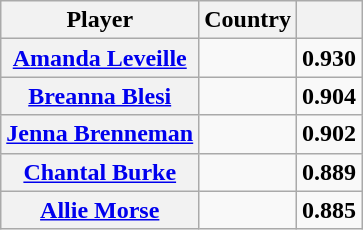<table class="wikitable" style="text-align: center;">
<tr>
<th scope="col">Player</th>
<th scope="col">Country</th>
<th scope="col"></th>
</tr>
<tr>
<th scope="row" align="left"><a href='#'>Amanda Leveille</a></th>
<td></td>
<td><strong>0.930</strong></td>
</tr>
<tr>
<th scope="row" align="left"><a href='#'>Breanna Blesi</a></th>
<td></td>
<td><strong>0.904</strong></td>
</tr>
<tr>
<th scope="row" align="left"><a href='#'>Jenna Brenneman</a></th>
<td></td>
<td><strong>0.902</strong></td>
</tr>
<tr>
<th scope="row" align="left"><a href='#'>Chantal Burke</a></th>
<td></td>
<td><strong>0.889</strong></td>
</tr>
<tr>
<th scope="row" align="left"><a href='#'>Allie Morse</a></th>
<td></td>
<td><strong>0.885</strong></td>
</tr>
</table>
